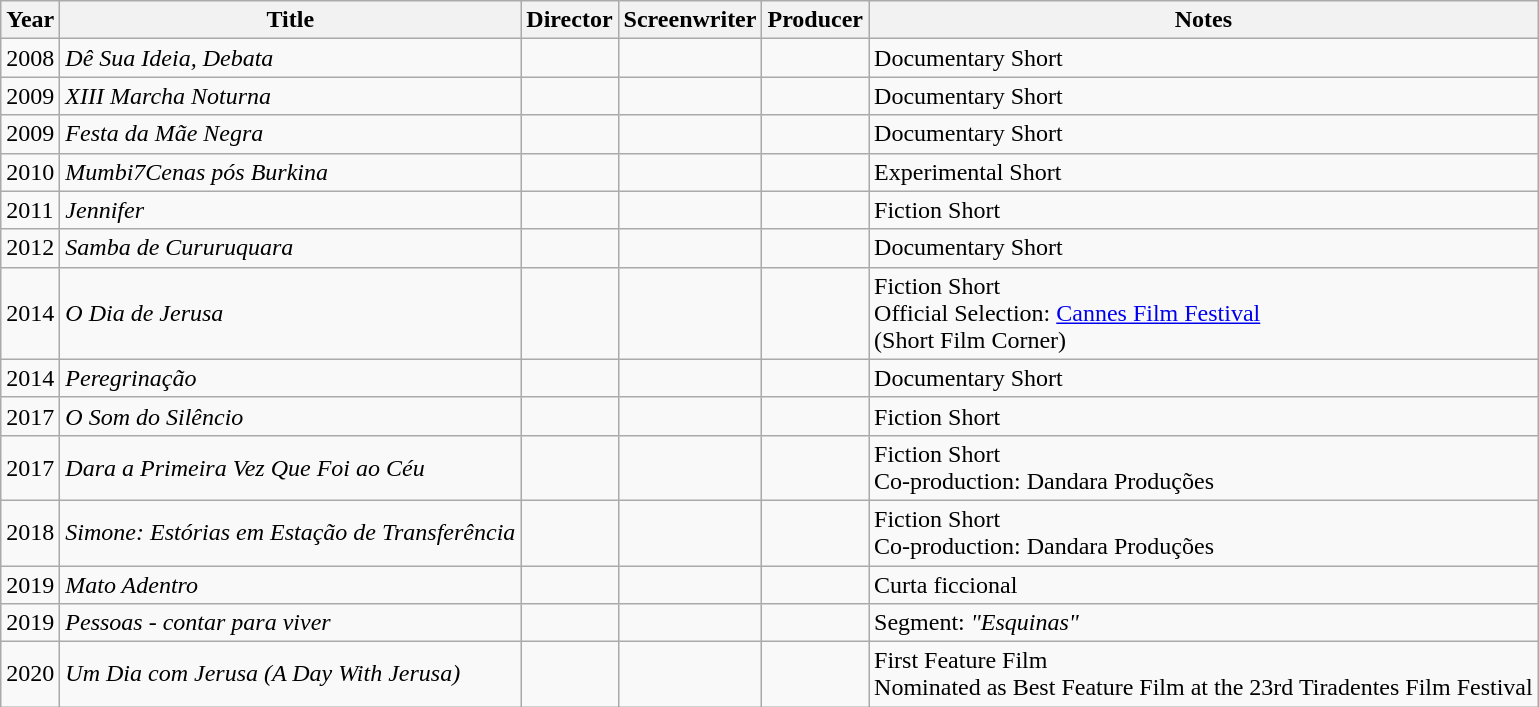<table class="wikitable">
<tr>
<th>Year</th>
<th>Title</th>
<th>Director</th>
<th>Screenwriter</th>
<th>Producer</th>
<th>Notes</th>
</tr>
<tr>
<td>2008</td>
<td><em>Dê Sua Ideia, Debata</em></td>
<td></td>
<td></td>
<td></td>
<td>Documentary Short</td>
</tr>
<tr>
<td>2009</td>
<td><em>XIII Marcha Noturna</em></td>
<td></td>
<td></td>
<td></td>
<td>Documentary Short</td>
</tr>
<tr>
<td>2009</td>
<td><em>Festa da Mãe Negra</em></td>
<td></td>
<td></td>
<td></td>
<td>Documentary Short</td>
</tr>
<tr>
<td>2010</td>
<td><em>Mumbi7Cenas pós Burkina</em></td>
<td></td>
<td></td>
<td></td>
<td>Experimental Short</td>
</tr>
<tr>
<td>2011</td>
<td><em>Jennifer</em></td>
<td></td>
<td></td>
<td></td>
<td>Fiction Short</td>
</tr>
<tr>
<td>2012</td>
<td><em>Samba de Cururuquara</em></td>
<td></td>
<td></td>
<td></td>
<td>Documentary Short</td>
</tr>
<tr>
<td>2014</td>
<td><em>O Dia de Jerusa</em></td>
<td></td>
<td></td>
<td></td>
<td>Fiction Short<br>Official Selection: <a href='#'>Cannes Film Festival</a><br>(Short Film Corner)</td>
</tr>
<tr>
<td>2014</td>
<td><em>Peregrinação</em></td>
<td></td>
<td></td>
<td></td>
<td>Documentary Short</td>
</tr>
<tr>
<td>2017</td>
<td><em>O Som do Silêncio</em></td>
<td></td>
<td></td>
<td></td>
<td>Fiction Short</td>
</tr>
<tr>
<td>2017</td>
<td><em>Dara a Primeira Vez Que Foi ao Céu</em></td>
<td></td>
<td></td>
<td></td>
<td>Fiction Short<br>Co-production: Dandara Produções</td>
</tr>
<tr>
<td>2018</td>
<td><em>Simone: Estórias em Estação de Transferência</em></td>
<td></td>
<td></td>
<td></td>
<td>Fiction Short<br>Co-production: Dandara Produções</td>
</tr>
<tr>
<td>2019</td>
<td><em>Mato Adentro</em></td>
<td></td>
<td></td>
<td></td>
<td>Curta ficcional</td>
</tr>
<tr>
<td>2019</td>
<td><em>Pessoas - contar para viver</em></td>
<td></td>
<td></td>
<td></td>
<td>Segment: <em>"Esquinas"</em></td>
</tr>
<tr>
<td>2020</td>
<td><em>Um Dia com Jerusa (A Day With Jerusa)</em></td>
<td></td>
<td></td>
<td></td>
<td>First Feature Film<br>Nominated as Best Feature Film at the 23rd Tiradentes Film Festival</td>
</tr>
</table>
